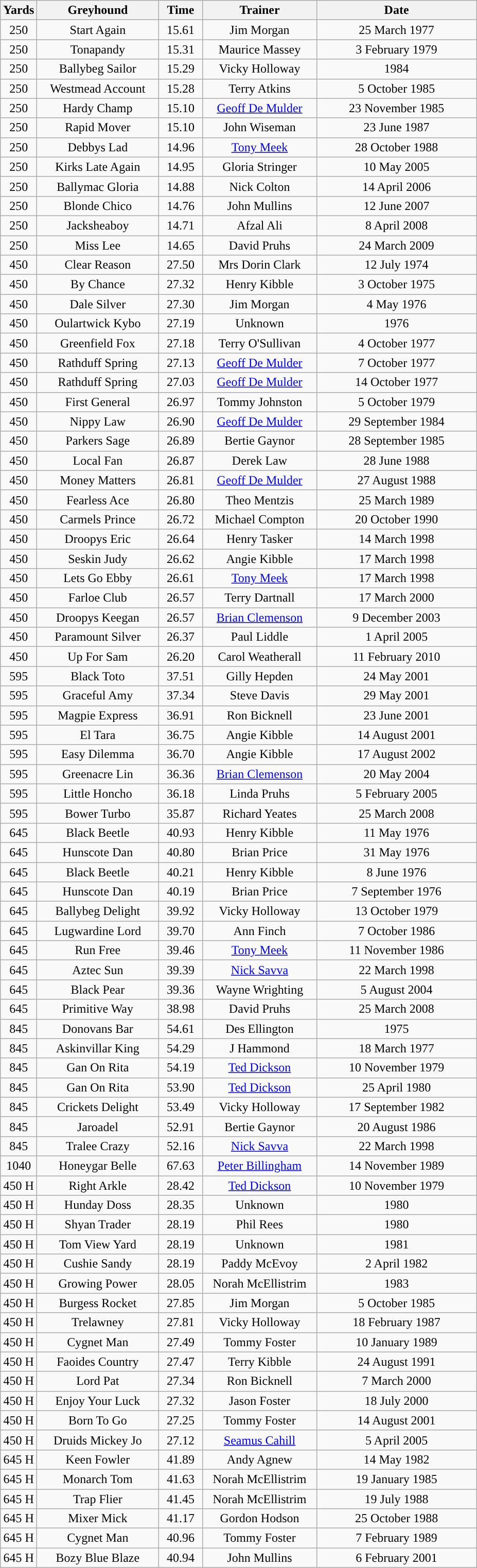<table class="wikitable style=text-align:center">
<tr>
<th width=40>Yards</th>
<th width=150>Greyhound</th>
<th width=50>Time</th>
<th width=140>Trainer</th>
<th width=200>Date</th>
</tr>
<tr align=center>
<td>250</td>
<td>Start Again</td>
<td>15.61</td>
<td>Jim Morgan</td>
<td>25 March 1977</td>
</tr>
<tr align=center>
<td>250</td>
<td>Tonapandy</td>
<td>15.31</td>
<td>Maurice Massey</td>
<td>3 February 1979</td>
</tr>
<tr align=center>
<td>250</td>
<td>Ballybeg Sailor</td>
<td>15.29</td>
<td>Vicky Holloway</td>
<td>1984</td>
</tr>
<tr align=center>
<td>250</td>
<td>Westmead Account</td>
<td>15.28</td>
<td>Terry Atkins</td>
<td>5 October 1985</td>
</tr>
<tr align=center>
<td>250</td>
<td>Hardy Champ</td>
<td>15.10</td>
<td><a href='#'>Geoff De Mulder</a></td>
<td>23 November 1985</td>
</tr>
<tr align=center>
<td>250</td>
<td>Rapid Mover</td>
<td>15.10</td>
<td>John Wiseman</td>
<td>23 June 1987</td>
</tr>
<tr align=center>
<td>250</td>
<td>Debbys Lad</td>
<td>14.96</td>
<td><a href='#'>Tony Meek</a></td>
<td>28 October 1988</td>
</tr>
<tr align=center>
<td>250</td>
<td>Kirks Late Again</td>
<td>14.95</td>
<td>Gloria Stringer</td>
<td>10 May 2005</td>
</tr>
<tr align=center>
<td>250</td>
<td>Ballymac Gloria</td>
<td>14.88</td>
<td>Nick Colton</td>
<td>14 April 2006</td>
</tr>
<tr align=center>
<td>250</td>
<td>Blonde Chico</td>
<td>14.76</td>
<td>John Mullins</td>
<td>12 June 2007</td>
</tr>
<tr align=center>
<td>250</td>
<td>Jacksheaboy</td>
<td>14.71</td>
<td>Afzal Ali</td>
<td>8 April 2008</td>
</tr>
<tr align=center>
<td>250</td>
<td>Miss Lee</td>
<td>14.65</td>
<td>David Pruhs</td>
<td>24 March 2009</td>
</tr>
<tr align=center>
<td>450</td>
<td>Clear Reason</td>
<td>27.50</td>
<td>Mrs Dorin Clark</td>
<td>12 July 1974</td>
</tr>
<tr align=center>
<td>450</td>
<td>By Chance</td>
<td>27.32</td>
<td>Henry Kibble</td>
<td>3 October 1975</td>
</tr>
<tr align=center>
<td>450</td>
<td>Dale Silver</td>
<td>27.30</td>
<td>Jim Morgan</td>
<td>4 May 1976</td>
</tr>
<tr align=center>
<td>450</td>
<td>Oulartwick Kybo</td>
<td>27.19</td>
<td>Unknown</td>
<td>1976</td>
</tr>
<tr align=center>
<td>450</td>
<td>Greenfield Fox</td>
<td>27.18</td>
<td>Terry O'Sullivan</td>
<td>4 October 1977</td>
</tr>
<tr align=center>
<td>450</td>
<td>Rathduff Spring</td>
<td>27.13</td>
<td><a href='#'>Geoff De Mulder</a></td>
<td>7 October 1977</td>
</tr>
<tr align=center>
<td>450</td>
<td>Rathduff Spring</td>
<td>27.03</td>
<td><a href='#'>Geoff De Mulder</a></td>
<td>14 October 1977</td>
</tr>
<tr align=center>
<td>450</td>
<td>First General</td>
<td>26.97</td>
<td>Tommy Johnston</td>
<td>5 October 1979</td>
</tr>
<tr align=center>
<td>450</td>
<td>Nippy Law</td>
<td>26.90</td>
<td><a href='#'>Geoff De Mulder</a></td>
<td>29 September 1984</td>
</tr>
<tr align=center>
<td>450</td>
<td>Parkers Sage</td>
<td>26.89</td>
<td>Bertie Gaynor</td>
<td>28 September 1985</td>
</tr>
<tr align=center>
<td>450</td>
<td>Local Fan</td>
<td>26.87</td>
<td>Derek Law</td>
<td>28 June 1988</td>
</tr>
<tr align=center>
<td>450</td>
<td>Money Matters</td>
<td>26.81</td>
<td><a href='#'>Geoff De Mulder</a></td>
<td>27 August 1988</td>
</tr>
<tr align=center>
<td>450</td>
<td>Fearless Ace</td>
<td>26.80</td>
<td>Theo Mentzis</td>
<td>25 March 1989</td>
</tr>
<tr align=center>
<td>450</td>
<td>Carmels Prince</td>
<td>26.72</td>
<td>Michael Compton</td>
<td>20 October 1990</td>
</tr>
<tr align=center>
<td>450</td>
<td>Droopys Eric</td>
<td>26.64</td>
<td>Henry Tasker</td>
<td>14 March 1998</td>
</tr>
<tr align=center>
<td>450</td>
<td>Seskin Judy</td>
<td>26.62</td>
<td>Angie Kibble</td>
<td>17 March 1998</td>
</tr>
<tr align=center>
<td>450</td>
<td>Lets Go Ebby</td>
<td>26.61</td>
<td><a href='#'>Tony Meek</a></td>
<td>17 March 1998</td>
</tr>
<tr align=center>
<td>450</td>
<td>Farloe Club</td>
<td>26.57</td>
<td>Terry Dartnall</td>
<td>17 March 2000</td>
</tr>
<tr align=center>
<td>450</td>
<td>Droopys Keegan</td>
<td>26.57</td>
<td><a href='#'>Brian Clemenson</a></td>
<td>9 December 2003</td>
</tr>
<tr align=center>
<td>450</td>
<td>Paramount Silver</td>
<td>26.37</td>
<td>Paul Liddle</td>
<td>1 April 2005</td>
</tr>
<tr align=center>
<td>450</td>
<td>Up For Sam</td>
<td>26.20</td>
<td>Carol Weatherall</td>
<td>11 February 2010</td>
</tr>
<tr align=center>
<td>595</td>
<td>Black Toto</td>
<td>37.51</td>
<td>Gilly Hepden</td>
<td>24 May 2001</td>
</tr>
<tr align=center>
<td>595</td>
<td>Graceful Amy</td>
<td>37.34</td>
<td>Steve Davis</td>
<td>29 May 2001</td>
</tr>
<tr align=center>
<td>595</td>
<td>Magpie Express</td>
<td>36.91</td>
<td>Ron Bicknell</td>
<td>23 June 2001</td>
</tr>
<tr align=center>
<td>595</td>
<td>El Tara</td>
<td>36.75</td>
<td>Angie Kibble</td>
<td>14 August 2001</td>
</tr>
<tr align=center>
<td>595</td>
<td>Easy Dilemma</td>
<td>36.70</td>
<td>Angie Kibble</td>
<td>17 August 2002</td>
</tr>
<tr align=center>
<td>595</td>
<td>Greenacre Lin</td>
<td>36.36</td>
<td><a href='#'>Brian Clemenson</a></td>
<td>20 May 2004</td>
</tr>
<tr align=center>
<td>595</td>
<td>Little Honcho</td>
<td>36.18</td>
<td>Linda Pruhs</td>
<td>5 February 2005</td>
</tr>
<tr align=center>
<td>595</td>
<td>Bower Turbo</td>
<td>35.87</td>
<td>Richard Yeates</td>
<td>25 March 2008</td>
</tr>
<tr align=center>
<td>645</td>
<td>Black Beetle</td>
<td>40.93</td>
<td>Henry Kibble</td>
<td>11 May 1976</td>
</tr>
<tr align=center>
<td>645</td>
<td>Hunscote Dan</td>
<td>40.80</td>
<td>Brian Price</td>
<td>31 May 1976</td>
</tr>
<tr align=center>
<td>645</td>
<td>Black Beetle</td>
<td>40.21</td>
<td>Henry Kibble</td>
<td>8 June 1976</td>
</tr>
<tr align=center>
<td>645</td>
<td>Hunscote Dan</td>
<td>40.19</td>
<td>Brian Price</td>
<td>7 September 1976</td>
</tr>
<tr align=center>
<td>645</td>
<td>Ballybeg Delight</td>
<td>39.92</td>
<td>Vicky Holloway</td>
<td>13 October 1979</td>
</tr>
<tr align=center>
<td>645</td>
<td>Lugwardine Lord</td>
<td>39.70</td>
<td>Ann Finch</td>
<td>7 October 1986</td>
</tr>
<tr align=center>
<td>645</td>
<td>Run Free</td>
<td>39.46</td>
<td><a href='#'>Tony Meek</a></td>
<td>11 November 1986</td>
</tr>
<tr align=center>
<td>645</td>
<td>Aztec Sun</td>
<td>39.39</td>
<td><a href='#'>Nick Savva</a></td>
<td>22 March 1998</td>
</tr>
<tr align=center>
<td>645</td>
<td>Black Pear</td>
<td>39.36</td>
<td>Wayne Wrighting</td>
<td>5 August 2004</td>
</tr>
<tr align=center>
<td>645</td>
<td>Primitive Way</td>
<td>38.98</td>
<td>David Pruhs</td>
<td>25 March 2008</td>
</tr>
<tr align=center>
<td>845</td>
<td>Donovans Bar</td>
<td>54.61</td>
<td>Des Ellington</td>
<td>1975</td>
</tr>
<tr align=center>
<td>845</td>
<td>Askinvillar King</td>
<td>54.29</td>
<td>J Hammond</td>
<td>18 March 1977</td>
</tr>
<tr align=center>
<td>845</td>
<td>Gan On Rita</td>
<td>54.19</td>
<td><a href='#'>Ted Dickson</a></td>
<td>10 November 1979</td>
</tr>
<tr align=center>
<td>845</td>
<td>Gan On Rita</td>
<td>53.90</td>
<td><a href='#'>Ted Dickson</a></td>
<td>25 April 1980</td>
</tr>
<tr align=center>
<td>845</td>
<td>Crickets Delight</td>
<td>53.49</td>
<td>Vicky Holloway</td>
<td>17 September 1982</td>
</tr>
<tr align=center>
<td>845</td>
<td>Jaroadel</td>
<td>52.91</td>
<td>Bertie Gaynor</td>
<td>20 August 1986</td>
</tr>
<tr align=center>
<td>845</td>
<td>Tralee Crazy</td>
<td>52.16</td>
<td><a href='#'>Nick Savva</a></td>
<td>22 March 1998</td>
</tr>
<tr align=center>
<td>1040</td>
<td>Honeygar Belle</td>
<td>67.63</td>
<td><a href='#'>Peter Billingham</a></td>
<td>14 November 1989</td>
</tr>
<tr align=center>
<td>450 H</td>
<td>Right Arkle</td>
<td>28.42</td>
<td><a href='#'>Ted Dickson</a></td>
<td>10 November 1979</td>
</tr>
<tr align=center>
<td>450 H</td>
<td>Hunday Doss</td>
<td>28.35</td>
<td>Unknown</td>
<td>1980</td>
</tr>
<tr align=center>
<td>450 H</td>
<td>Shyan Trader</td>
<td>28.19</td>
<td>Phil Rees</td>
<td>1980</td>
</tr>
<tr align=center>
<td>450 H</td>
<td>Tom View Yard</td>
<td>28.19</td>
<td>Unknown</td>
<td>1981</td>
</tr>
<tr align=center>
<td>450 H</td>
<td>Cushie Sandy</td>
<td>28.19</td>
<td>Paddy McEvoy</td>
<td>2 April 1982</td>
</tr>
<tr align=center>
<td>450 H</td>
<td>Growing Power</td>
<td>28.05</td>
<td>Norah McEllistrim</td>
<td>1983</td>
</tr>
<tr align=center>
<td>450 H</td>
<td>Burgess Rocket</td>
<td>27.85</td>
<td>Jim Morgan</td>
<td>5 October 1985</td>
</tr>
<tr align=center>
<td>450 H</td>
<td>Trelawney</td>
<td>27.81</td>
<td>Vicky Holloway</td>
<td>18 February 1987</td>
</tr>
<tr align=center>
<td>450 H</td>
<td>Cygnet Man</td>
<td>27.49</td>
<td>Tommy Foster</td>
<td>10 January 1989</td>
</tr>
<tr align=center>
<td>450 H</td>
<td>Faoides Country</td>
<td>27.47</td>
<td>Terry Kibble</td>
<td>24 August 1991</td>
</tr>
<tr align=center>
<td>450 H</td>
<td>Lord Pat</td>
<td>27.34</td>
<td>Ron Bicknell</td>
<td>7 March 2000</td>
</tr>
<tr align=center>
<td>450 H</td>
<td>Enjoy Your Luck</td>
<td>27.32</td>
<td>Jason Foster</td>
<td>18 July 2000</td>
</tr>
<tr align=center>
<td>450 H</td>
<td>Born To Go</td>
<td>27.25</td>
<td>Tommy Foster</td>
<td>14 August 2001</td>
</tr>
<tr align=center>
<td>450 H</td>
<td>Druids Mickey Jo</td>
<td>27.12</td>
<td><a href='#'>Seamus Cahill</a></td>
<td>5 April 2005</td>
</tr>
<tr align=center>
<td>645 H</td>
<td>Keen Fowler</td>
<td>41.89</td>
<td>Andy Agnew</td>
<td>14 May 1982</td>
</tr>
<tr align=center>
<td>645 H</td>
<td>Monarch Tom</td>
<td>41.63</td>
<td>Norah McEllistrim</td>
<td>19 January 1985</td>
</tr>
<tr align=center>
<td>645 H</td>
<td>Trap Flier</td>
<td>41.45</td>
<td>Norah McEllistrim</td>
<td>19 July 1988</td>
</tr>
<tr align=center>
<td>645 H</td>
<td>Mixer Mick</td>
<td>41.17</td>
<td>Gordon Hodson</td>
<td>25 October 1988</td>
</tr>
<tr align=center>
<td>645 H</td>
<td>Cygnet Man</td>
<td>40.96</td>
<td>Tommy Foster</td>
<td>7 February 1989</td>
</tr>
<tr align=center>
<td>645 H</td>
<td>Bozy Blue Blaze</td>
<td>40.94</td>
<td>John Mullins</td>
<td>6 February 2001</td>
</tr>
</table>
